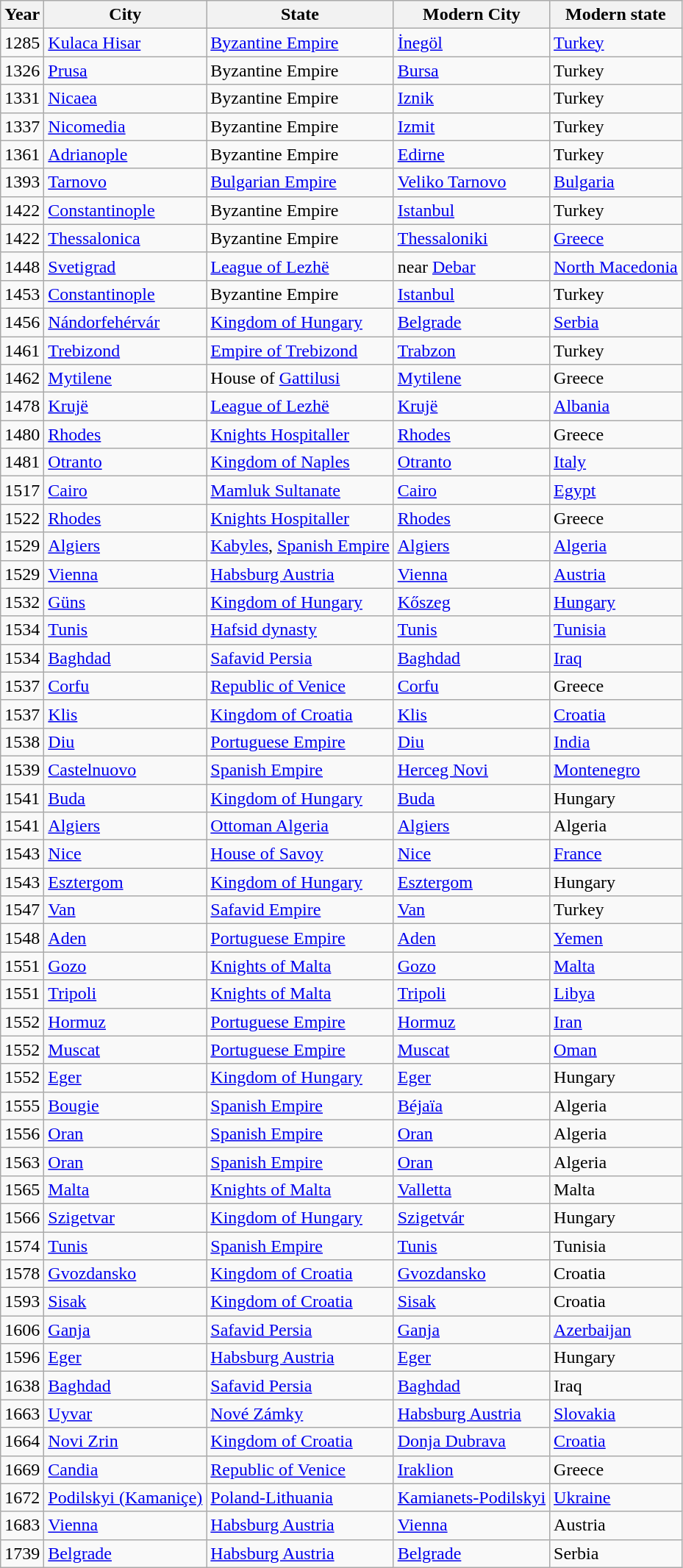<table class="wikitable sortable">
<tr>
<th>Year</th>
<th>City</th>
<th>State</th>
<th>Modern City</th>
<th>Modern state</th>
</tr>
<tr>
<td>1285</td>
<td><a href='#'>Kulaca Hisar</a></td>
<td><a href='#'>Byzantine Empire</a></td>
<td><a href='#'>İnegöl</a></td>
<td><a href='#'>Turkey</a></td>
</tr>
<tr>
<td>1326</td>
<td><a href='#'>Prusa</a></td>
<td>Byzantine Empire</td>
<td><a href='#'>Bursa</a></td>
<td>Turkey</td>
</tr>
<tr>
<td>1331</td>
<td><a href='#'>Nicaea</a></td>
<td>Byzantine Empire</td>
<td><a href='#'>Iznik</a></td>
<td>Turkey</td>
</tr>
<tr>
<td>1337</td>
<td><a href='#'>Nicomedia</a></td>
<td>Byzantine Empire</td>
<td><a href='#'>Izmit</a></td>
<td>Turkey</td>
</tr>
<tr>
<td>1361</td>
<td><a href='#'>Adrianople</a></td>
<td>Byzantine Empire</td>
<td><a href='#'>Edirne</a></td>
<td>Turkey</td>
</tr>
<tr>
<td>1393</td>
<td><a href='#'>Tarnovo</a></td>
<td><a href='#'>Bulgarian Empire</a></td>
<td><a href='#'>Veliko Tarnovo</a></td>
<td><a href='#'>Bulgaria</a></td>
</tr>
<tr>
<td>1422</td>
<td><a href='#'>Constantinople</a></td>
<td>Byzantine Empire</td>
<td><a href='#'>Istanbul</a></td>
<td>Turkey</td>
</tr>
<tr>
<td>1422</td>
<td><a href='#'>Thessalonica</a></td>
<td>Byzantine Empire</td>
<td><a href='#'>Thessaloniki</a></td>
<td><a href='#'>Greece</a></td>
</tr>
<tr>
<td>1448</td>
<td><a href='#'>Svetigrad</a></td>
<td><a href='#'>League of Lezhë</a></td>
<td>near <a href='#'>Debar</a></td>
<td><a href='#'>North Macedonia</a></td>
</tr>
<tr>
<td>1453</td>
<td><a href='#'>Constantinople</a></td>
<td>Byzantine Empire</td>
<td><a href='#'>Istanbul</a></td>
<td>Turkey</td>
</tr>
<tr>
<td>1456</td>
<td><a href='#'>Nándorfehérvár</a></td>
<td><a href='#'>Kingdom of Hungary</a></td>
<td><a href='#'>Belgrade</a></td>
<td><a href='#'>Serbia</a></td>
</tr>
<tr>
<td>1461</td>
<td><a href='#'>Trebizond</a></td>
<td><a href='#'>Empire of Trebizond</a></td>
<td><a href='#'>Trabzon</a></td>
<td>Turkey</td>
</tr>
<tr>
<td>1462</td>
<td><a href='#'>Mytilene</a></td>
<td>House of <a href='#'>Gattilusi</a></td>
<td><a href='#'>Mytilene</a></td>
<td>Greece</td>
</tr>
<tr>
<td>1478</td>
<td><a href='#'>Krujë</a></td>
<td><a href='#'>League of Lezhë</a></td>
<td><a href='#'>Krujë</a></td>
<td><a href='#'>Albania</a></td>
</tr>
<tr>
<td>1480</td>
<td><a href='#'>Rhodes</a></td>
<td><a href='#'>Knights Hospitaller</a></td>
<td><a href='#'>Rhodes</a></td>
<td>Greece</td>
</tr>
<tr>
<td>1481</td>
<td><a href='#'>Otranto</a></td>
<td><a href='#'>Kingdom of Naples</a></td>
<td><a href='#'>Otranto</a></td>
<td><a href='#'>Italy</a></td>
</tr>
<tr>
<td>1517</td>
<td><a href='#'>Cairo</a></td>
<td><a href='#'>Mamluk Sultanate</a></td>
<td><a href='#'>Cairo</a></td>
<td><a href='#'>Egypt</a></td>
</tr>
<tr>
<td>1522</td>
<td><a href='#'>Rhodes</a></td>
<td><a href='#'>Knights Hospitaller</a></td>
<td><a href='#'>Rhodes</a></td>
<td>Greece</td>
</tr>
<tr>
<td>1529</td>
<td><a href='#'>Algiers</a></td>
<td><a href='#'>Kabyles</a>, <a href='#'>Spanish Empire</a></td>
<td><a href='#'>Algiers</a></td>
<td><a href='#'>Algeria</a></td>
</tr>
<tr>
<td>1529</td>
<td><a href='#'>Vienna</a></td>
<td><a href='#'>Habsburg Austria</a></td>
<td><a href='#'>Vienna</a></td>
<td><a href='#'>Austria</a></td>
</tr>
<tr>
<td>1532</td>
<td><a href='#'>Güns</a></td>
<td><a href='#'>Kingdom of Hungary</a></td>
<td><a href='#'>Kőszeg</a></td>
<td><a href='#'>Hungary</a></td>
</tr>
<tr>
<td>1534</td>
<td><a href='#'>Tunis</a></td>
<td><a href='#'>Hafsid dynasty</a></td>
<td><a href='#'>Tunis</a></td>
<td><a href='#'>Tunisia</a></td>
</tr>
<tr>
<td>1534</td>
<td><a href='#'>Baghdad</a></td>
<td><a href='#'>Safavid Persia</a></td>
<td><a href='#'>Baghdad</a></td>
<td><a href='#'>Iraq</a></td>
</tr>
<tr>
<td>1537</td>
<td><a href='#'>Corfu</a></td>
<td><a href='#'>Republic of Venice</a></td>
<td><a href='#'>Corfu</a></td>
<td>Greece</td>
</tr>
<tr>
<td>1537</td>
<td><a href='#'>Klis</a></td>
<td><a href='#'>Kingdom of Croatia</a></td>
<td><a href='#'>Klis</a></td>
<td><a href='#'>Croatia</a></td>
</tr>
<tr>
<td>1538</td>
<td><a href='#'>Diu</a></td>
<td><a href='#'>Portuguese Empire</a></td>
<td><a href='#'>Diu</a></td>
<td><a href='#'>India</a></td>
</tr>
<tr>
<td>1539</td>
<td><a href='#'>Castelnuovo</a></td>
<td><a href='#'>Spanish Empire</a></td>
<td><a href='#'>Herceg Novi</a></td>
<td><a href='#'>Montenegro</a></td>
</tr>
<tr>
<td>1541</td>
<td><a href='#'>Buda</a></td>
<td><a href='#'>Kingdom of Hungary</a></td>
<td><a href='#'>Buda</a></td>
<td>Hungary</td>
</tr>
<tr>
<td>1541</td>
<td><a href='#'>Algiers</a></td>
<td><a href='#'>Ottoman Algeria</a></td>
<td><a href='#'>Algiers</a></td>
<td>Algeria</td>
</tr>
<tr>
<td>1543</td>
<td><a href='#'>Nice</a></td>
<td><a href='#'>House of Savoy</a></td>
<td><a href='#'>Nice</a></td>
<td><a href='#'>France</a></td>
</tr>
<tr>
<td>1543</td>
<td><a href='#'>Esztergom</a></td>
<td><a href='#'>Kingdom of Hungary</a></td>
<td><a href='#'>Esztergom</a></td>
<td>Hungary</td>
</tr>
<tr>
<td>1547</td>
<td><a href='#'>Van</a></td>
<td><a href='#'>Safavid Empire</a></td>
<td><a href='#'>Van</a></td>
<td>Turkey</td>
</tr>
<tr>
<td>1548</td>
<td><a href='#'>Aden</a></td>
<td><a href='#'>Portuguese Empire</a></td>
<td><a href='#'>Aden</a></td>
<td><a href='#'>Yemen</a></td>
</tr>
<tr>
<td>1551</td>
<td><a href='#'>Gozo</a></td>
<td><a href='#'>Knights of Malta</a></td>
<td><a href='#'>Gozo</a></td>
<td><a href='#'>Malta</a></td>
</tr>
<tr>
<td>1551</td>
<td><a href='#'>Tripoli</a></td>
<td><a href='#'>Knights of Malta</a></td>
<td><a href='#'>Tripoli</a></td>
<td><a href='#'>Libya</a></td>
</tr>
<tr>
<td>1552</td>
<td><a href='#'>Hormuz</a></td>
<td><a href='#'>Portuguese Empire</a></td>
<td><a href='#'>Hormuz</a></td>
<td><a href='#'>Iran</a></td>
</tr>
<tr>
<td>1552</td>
<td><a href='#'>Muscat</a></td>
<td><a href='#'>Portuguese Empire</a></td>
<td><a href='#'>Muscat</a></td>
<td><a href='#'>Oman</a></td>
</tr>
<tr>
<td>1552</td>
<td><a href='#'>Eger</a></td>
<td><a href='#'>Kingdom of Hungary</a></td>
<td><a href='#'>Eger</a></td>
<td>Hungary</td>
</tr>
<tr>
<td>1555</td>
<td><a href='#'>Bougie</a></td>
<td><a href='#'>Spanish Empire</a></td>
<td><a href='#'>Béjaïa</a></td>
<td>Algeria</td>
</tr>
<tr>
<td>1556</td>
<td><a href='#'>Oran</a></td>
<td><a href='#'>Spanish Empire</a></td>
<td><a href='#'>Oran</a></td>
<td>Algeria</td>
</tr>
<tr>
<td>1563</td>
<td><a href='#'>Oran</a></td>
<td><a href='#'>Spanish Empire</a></td>
<td><a href='#'>Oran</a></td>
<td>Algeria</td>
</tr>
<tr>
<td>1565</td>
<td><a href='#'>Malta</a></td>
<td><a href='#'>Knights of Malta</a></td>
<td><a href='#'>Valletta</a></td>
<td>Malta</td>
</tr>
<tr>
<td>1566</td>
<td><a href='#'>Szigetvar</a></td>
<td><a href='#'>Kingdom of Hungary</a></td>
<td><a href='#'>Szigetvár</a></td>
<td>Hungary</td>
</tr>
<tr>
<td>1574</td>
<td><a href='#'>Tunis</a></td>
<td><a href='#'>Spanish Empire</a></td>
<td><a href='#'>Tunis</a></td>
<td>Tunisia</td>
</tr>
<tr>
<td>1578</td>
<td><a href='#'>Gvozdansko</a></td>
<td><a href='#'>Kingdom of Croatia</a></td>
<td><a href='#'>Gvozdansko</a></td>
<td>Croatia</td>
</tr>
<tr>
<td>1593</td>
<td><a href='#'>Sisak</a></td>
<td><a href='#'>Kingdom of Croatia</a></td>
<td><a href='#'>Sisak</a></td>
<td>Croatia</td>
</tr>
<tr>
<td>1606</td>
<td><a href='#'>Ganja</a></td>
<td><a href='#'>Safavid Persia</a></td>
<td><a href='#'>Ganja</a></td>
<td><a href='#'>Azerbaijan</a></td>
</tr>
<tr>
<td>1596</td>
<td><a href='#'>Eger</a></td>
<td><a href='#'>Habsburg Austria</a></td>
<td><a href='#'>Eger</a></td>
<td>Hungary</td>
</tr>
<tr>
<td>1638</td>
<td><a href='#'>Baghdad</a></td>
<td><a href='#'>Safavid Persia</a></td>
<td><a href='#'>Baghdad</a></td>
<td>Iraq</td>
</tr>
<tr>
<td>1663</td>
<td><a href='#'>Uyvar</a></td>
<td><a href='#'>Nové Zámky</a></td>
<td><a href='#'>Habsburg Austria</a></td>
<td><a href='#'>Slovakia</a></td>
</tr>
<tr>
<td>1664</td>
<td><a href='#'>Novi Zrin</a></td>
<td><a href='#'>Kingdom of Croatia</a></td>
<td><a href='#'>Donja Dubrava</a></td>
<td><a href='#'>Croatia</a></td>
</tr>
<tr>
<td>1669</td>
<td><a href='#'>Candia</a></td>
<td><a href='#'>Republic of Venice</a></td>
<td><a href='#'>Iraklion</a></td>
<td>Greece</td>
</tr>
<tr>
<td>1672</td>
<td><a href='#'>Podilskyi (Kamaniçe)</a></td>
<td><a href='#'>Poland-Lithuania</a></td>
<td><a href='#'>Kamianets-Podilskyi</a></td>
<td><a href='#'>Ukraine</a></td>
</tr>
<tr>
<td>1683</td>
<td><a href='#'>Vienna</a></td>
<td><a href='#'>Habsburg Austria</a></td>
<td><a href='#'>Vienna</a></td>
<td>Austria</td>
</tr>
<tr>
<td>1739</td>
<td><a href='#'>Belgrade</a></td>
<td><a href='#'>Habsburg Austria</a></td>
<td><a href='#'>Belgrade</a></td>
<td>Serbia</td>
</tr>
</table>
